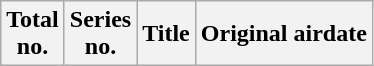<table class="wikitable plainrowheaders">
<tr>
<th>Total<br>no.</th>
<th>Series<br>no.</th>
<th>Title</th>
<th>Original airdate<br>








</th>
</tr>
</table>
